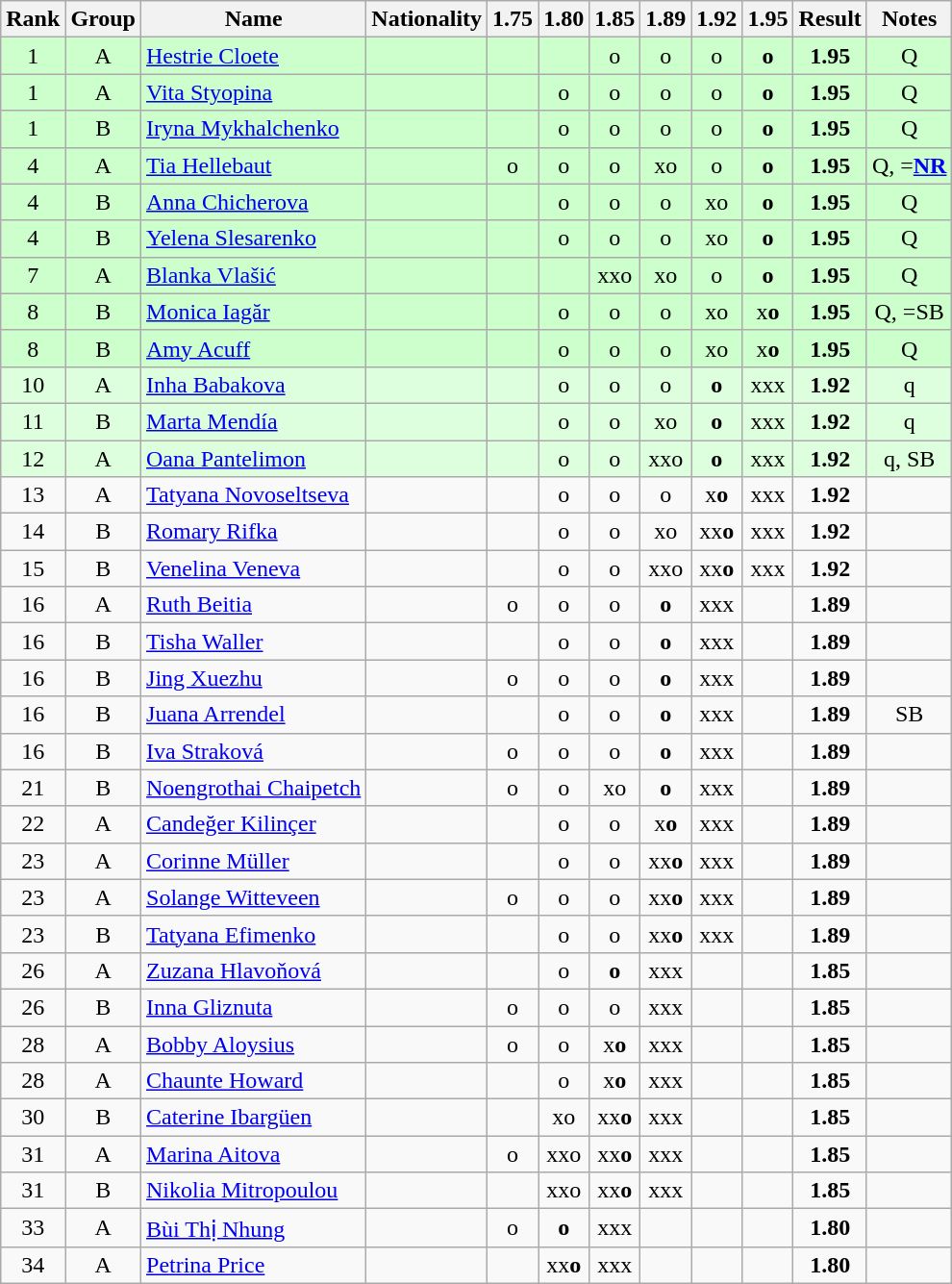<table class="wikitable sortable" style="text-align: center">
<tr>
<th>Rank</th>
<th>Group</th>
<th>Name</th>
<th>Nationality</th>
<th>1.75</th>
<th>1.80</th>
<th>1.85</th>
<th>1.89</th>
<th>1.92</th>
<th>1.95</th>
<th>Result</th>
<th>Notes</th>
</tr>
<tr bgcolor=ccffcc>
<td>1</td>
<td>A</td>
<td align="left"><a href='#'>Hestrie Cloete</a></td>
<td align="left"></td>
<td></td>
<td></td>
<td>o</td>
<td>o</td>
<td>o</td>
<td><strong>o</strong></td>
<td><strong>1.95</strong></td>
<td>Q</td>
</tr>
<tr bgcolor=ccffcc>
<td>1</td>
<td>A</td>
<td align="left"><a href='#'>Vita Styopina</a></td>
<td align="left"></td>
<td></td>
<td>o</td>
<td>o</td>
<td>o</td>
<td>o</td>
<td><strong>o</strong></td>
<td><strong>1.95</strong></td>
<td>Q</td>
</tr>
<tr bgcolor=ccffcc>
<td>1</td>
<td>B</td>
<td align="left"><a href='#'>Iryna Mykhalchenko</a></td>
<td align="left"></td>
<td></td>
<td>o</td>
<td>o</td>
<td>o</td>
<td>o</td>
<td><strong>o</strong></td>
<td><strong>1.95</strong></td>
<td>Q</td>
</tr>
<tr bgcolor=ccffcc>
<td>4</td>
<td>A</td>
<td align="left"><a href='#'>Tia Hellebaut</a></td>
<td align="left"></td>
<td>o</td>
<td>o</td>
<td>o</td>
<td>xo</td>
<td>o</td>
<td><strong>o</strong></td>
<td><strong>1.95</strong></td>
<td>Q, =<strong><a href='#'>NR</a></strong></td>
</tr>
<tr bgcolor=ccffcc>
<td>4</td>
<td>B</td>
<td align="left"><a href='#'>Anna Chicherova</a></td>
<td align="left"></td>
<td></td>
<td>o</td>
<td>o</td>
<td>o</td>
<td>xo</td>
<td><strong>o</strong></td>
<td><strong>1.95</strong></td>
<td>Q</td>
</tr>
<tr bgcolor=ccffcc>
<td>4</td>
<td>B</td>
<td align="left"><a href='#'>Yelena Slesarenko</a></td>
<td align="left"></td>
<td></td>
<td>o</td>
<td>o</td>
<td>o</td>
<td>xo</td>
<td><strong>o</strong></td>
<td><strong>1.95</strong></td>
<td>Q</td>
</tr>
<tr bgcolor=ccffcc>
<td>7</td>
<td>A</td>
<td align="left"><a href='#'>Blanka Vlašić</a></td>
<td align="left"></td>
<td></td>
<td></td>
<td>xxo</td>
<td>xo</td>
<td>o</td>
<td><strong>o</strong></td>
<td><strong>1.95</strong></td>
<td>Q</td>
</tr>
<tr bgcolor=ccffcc>
<td>8</td>
<td>B</td>
<td align="left"><a href='#'>Monica Iagăr</a></td>
<td align="left"></td>
<td></td>
<td>o</td>
<td>o</td>
<td>o</td>
<td>xo</td>
<td>x<strong>o</strong></td>
<td><strong>1.95</strong></td>
<td>Q, =SB</td>
</tr>
<tr bgcolor=ccffcc>
<td>8</td>
<td>B</td>
<td align="left"><a href='#'>Amy Acuff</a></td>
<td align="left"></td>
<td></td>
<td>o</td>
<td>o</td>
<td>o</td>
<td>xo</td>
<td>x<strong>o</strong></td>
<td><strong>1.95</strong></td>
<td>Q</td>
</tr>
<tr bgcolor=ddffdd>
<td>10</td>
<td>A</td>
<td align="left"><a href='#'>Inha Babakova</a></td>
<td align="left"></td>
<td></td>
<td>o</td>
<td>o</td>
<td>o</td>
<td><strong>o</strong></td>
<td>xxx</td>
<td><strong>1.92</strong></td>
<td>q</td>
</tr>
<tr bgcolor=ddffdd>
<td>11</td>
<td>B</td>
<td align="left"><a href='#'>Marta Mendía</a></td>
<td align="left"></td>
<td></td>
<td>o</td>
<td>o</td>
<td>xo</td>
<td><strong>o</strong></td>
<td>xxx</td>
<td><strong>1.92</strong></td>
<td>q</td>
</tr>
<tr bgcolor=ddffdd>
<td>12</td>
<td>A</td>
<td align="left"><a href='#'>Oana Pantelimon</a></td>
<td align="left"></td>
<td></td>
<td>o</td>
<td>o</td>
<td>xxo</td>
<td><strong>o</strong></td>
<td>xxx</td>
<td><strong>1.92</strong></td>
<td>q, SB</td>
</tr>
<tr>
<td>13</td>
<td>A</td>
<td align="left"><a href='#'>Tatyana Novoseltseva</a></td>
<td align="left"></td>
<td></td>
<td>o</td>
<td>o</td>
<td>o</td>
<td>x<strong>o</strong></td>
<td>xxx</td>
<td><strong>1.92</strong></td>
<td></td>
</tr>
<tr>
<td>14</td>
<td>B</td>
<td align="left"><a href='#'>Romary Rifka</a></td>
<td align="left"></td>
<td></td>
<td>o</td>
<td>o</td>
<td>xo</td>
<td>xx<strong>o</strong></td>
<td>xxx</td>
<td><strong>1.92</strong></td>
<td></td>
</tr>
<tr>
<td>15</td>
<td>B</td>
<td align="left"><a href='#'>Venelina Veneva</a></td>
<td align="left"></td>
<td></td>
<td>o</td>
<td>o</td>
<td>xxo</td>
<td>xx<strong>o</strong></td>
<td>xxx</td>
<td><strong>1.92</strong></td>
<td></td>
</tr>
<tr>
<td>16</td>
<td>A</td>
<td align="left"><a href='#'>Ruth Beitia</a></td>
<td align="left"></td>
<td>o</td>
<td>o</td>
<td>o</td>
<td><strong>o</strong></td>
<td>xxx</td>
<td></td>
<td><strong>1.89</strong></td>
<td></td>
</tr>
<tr>
<td>16</td>
<td>B</td>
<td align="left"><a href='#'>Tisha Waller</a></td>
<td align="left"></td>
<td></td>
<td>o</td>
<td>o</td>
<td><strong>o</strong></td>
<td>xxx</td>
<td></td>
<td><strong>1.89</strong></td>
<td></td>
</tr>
<tr>
<td>16</td>
<td>B</td>
<td align="left"><a href='#'>Jing Xuezhu</a></td>
<td align="left"></td>
<td>o</td>
<td>o</td>
<td>o</td>
<td><strong>o</strong></td>
<td>xxx</td>
<td></td>
<td><strong>1.89</strong></td>
<td></td>
</tr>
<tr>
<td>16</td>
<td>B</td>
<td align="left"><a href='#'>Juana Arrendel</a></td>
<td align="left"></td>
<td></td>
<td>o</td>
<td>o</td>
<td><strong>o</strong></td>
<td>xxx</td>
<td></td>
<td><strong>1.89</strong></td>
<td>SB</td>
</tr>
<tr>
<td>16</td>
<td>B</td>
<td align="left"><a href='#'>Iva Straková</a></td>
<td align="left"></td>
<td>o</td>
<td>o</td>
<td>o</td>
<td><strong>o</strong></td>
<td>xxx</td>
<td></td>
<td><strong>1.89</strong></td>
<td></td>
</tr>
<tr>
<td>21</td>
<td>B</td>
<td align="left"><a href='#'>Noengrothai Chaipetch</a></td>
<td align="left"></td>
<td>o</td>
<td>o</td>
<td>xo</td>
<td><strong>o</strong></td>
<td>xxx</td>
<td></td>
<td><strong>1.89</strong></td>
<td></td>
</tr>
<tr>
<td>22</td>
<td>A</td>
<td align="left"><a href='#'>Candeğer Kilinçer</a></td>
<td align="left"></td>
<td></td>
<td>o</td>
<td>o</td>
<td>x<strong>o</strong></td>
<td>xxx</td>
<td></td>
<td><strong>1.89</strong></td>
<td></td>
</tr>
<tr>
<td>23</td>
<td>A</td>
<td align="left"><a href='#'>Corinne Müller</a></td>
<td align="left"></td>
<td></td>
<td>o</td>
<td>o</td>
<td>xx<strong>o</strong></td>
<td>xxx</td>
<td></td>
<td><strong>1.89</strong></td>
<td></td>
</tr>
<tr>
<td>23</td>
<td>A</td>
<td align="left"><a href='#'>Solange Witteveen</a></td>
<td align="left"></td>
<td>o</td>
<td>o</td>
<td>o</td>
<td>xx<strong>o</strong></td>
<td>xxx</td>
<td></td>
<td><strong>1.89</strong></td>
<td></td>
</tr>
<tr>
<td>23</td>
<td>B</td>
<td align="left"><a href='#'>Tatyana Efimenko</a></td>
<td align="left"></td>
<td></td>
<td>o</td>
<td>o</td>
<td>xx<strong>o</strong></td>
<td>xxx</td>
<td></td>
<td><strong>1.89</strong></td>
<td></td>
</tr>
<tr>
<td>26</td>
<td>A</td>
<td align="left"><a href='#'>Zuzana Hlavoňová</a></td>
<td align="left"></td>
<td></td>
<td>o</td>
<td><strong>o</strong></td>
<td>xxx</td>
<td></td>
<td></td>
<td><strong>1.85</strong></td>
<td></td>
</tr>
<tr>
<td>26</td>
<td>B</td>
<td align="left"><a href='#'>Inna Gliznuta</a></td>
<td align="left"></td>
<td>o</td>
<td>o</td>
<td>o</td>
<td>xxx</td>
<td></td>
<td></td>
<td><strong>1.85</strong></td>
<td></td>
</tr>
<tr>
<td>28</td>
<td>A</td>
<td align="left"><a href='#'>Bobby Aloysius</a></td>
<td align="left"></td>
<td>o</td>
<td>o</td>
<td>x<strong>o</strong></td>
<td>xxx</td>
<td></td>
<td></td>
<td><strong>1.85</strong></td>
<td></td>
</tr>
<tr>
<td>28</td>
<td>A</td>
<td align="left"><a href='#'>Chaunte Howard</a></td>
<td align="left"></td>
<td></td>
<td>o</td>
<td>x<strong>o</strong></td>
<td>xxx</td>
<td></td>
<td></td>
<td><strong>1.85</strong></td>
<td></td>
</tr>
<tr>
<td>30</td>
<td>B</td>
<td align="left"><a href='#'>Caterine Ibargüen</a></td>
<td align="left"></td>
<td></td>
<td>xo</td>
<td>xx<strong>o</strong></td>
<td>xxx</td>
<td></td>
<td></td>
<td><strong>1.85</strong></td>
<td></td>
</tr>
<tr>
<td>31</td>
<td>A</td>
<td align="left"><a href='#'>Marina Aitova</a></td>
<td align="left"></td>
<td>o</td>
<td>xxo</td>
<td>xx<strong>o</strong></td>
<td>xxx</td>
<td></td>
<td></td>
<td><strong>1.85</strong></td>
<td></td>
</tr>
<tr>
<td>31</td>
<td>B</td>
<td align="left"><a href='#'>Nikolia Mitropoulou</a></td>
<td align="left"></td>
<td></td>
<td>xxo</td>
<td>xx<strong>o</strong></td>
<td>xxx</td>
<td></td>
<td></td>
<td><strong>1.85</strong></td>
<td></td>
</tr>
<tr>
<td>33</td>
<td>A</td>
<td align="left"><a href='#'>Bùi Thị Nhung</a></td>
<td align="left"></td>
<td>o</td>
<td><strong>o</strong></td>
<td>xxx</td>
<td></td>
<td></td>
<td></td>
<td><strong>1.80</strong></td>
<td></td>
</tr>
<tr>
<td>34</td>
<td>A</td>
<td align="left"><a href='#'>Petrina Price</a></td>
<td align="left"></td>
<td></td>
<td>xx<strong>o</strong></td>
<td>xxx</td>
<td></td>
<td></td>
<td></td>
<td><strong>1.80</strong></td>
<td></td>
</tr>
</table>
